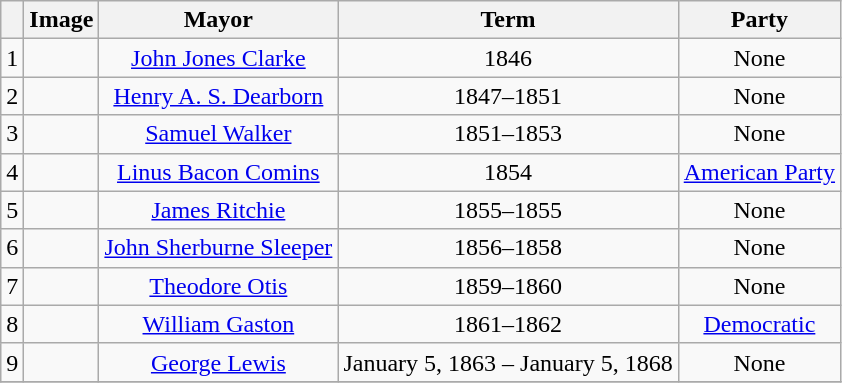<table class=wikitable style="text-align:center">
<tr>
<th></th>
<th>Image</th>
<th>Mayor</th>
<th>Term</th>
<th>Party</th>
</tr>
<tr>
<td>1</td>
<td></td>
<td><a href='#'>John Jones Clarke</a></td>
<td>1846</td>
<td>None</td>
</tr>
<tr>
<td>2</td>
<td></td>
<td><a href='#'>Henry A. S. Dearborn</a></td>
<td>1847–1851</td>
<td>None</td>
</tr>
<tr>
<td>3</td>
<td></td>
<td><a href='#'>Samuel Walker</a></td>
<td>1851–1853</td>
<td>None</td>
</tr>
<tr>
<td>4</td>
<td></td>
<td><a href='#'>Linus Bacon Comins</a></td>
<td>1854</td>
<td><a href='#'>American Party</a></td>
</tr>
<tr>
<td>5</td>
<td></td>
<td><a href='#'>James Ritchie</a></td>
<td>1855–1855</td>
<td>None</td>
</tr>
<tr>
<td>6</td>
<td></td>
<td><a href='#'>John Sherburne Sleeper</a></td>
<td>1856–1858</td>
<td>None</td>
</tr>
<tr>
<td>7</td>
<td></td>
<td><a href='#'>Theodore Otis</a></td>
<td>1859–1860</td>
<td>None</td>
</tr>
<tr>
<td>8</td>
<td></td>
<td><a href='#'>William Gaston</a></td>
<td>1861–1862</td>
<td><a href='#'>Democratic</a></td>
</tr>
<tr>
<td>9</td>
<td></td>
<td><a href='#'>George Lewis</a></td>
<td>January 5, 1863 – January 5, 1868</td>
<td>None</td>
</tr>
<tr>
</tr>
</table>
